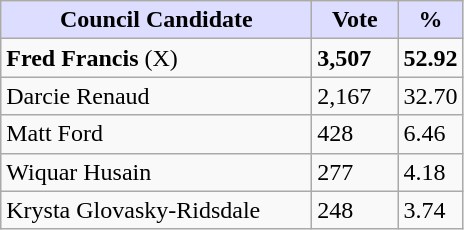<table class="wikitable sortable">
<tr>
<th style="background:#ddf; width:200px;">Council Candidate</th>
<th style="background:#ddf; width:50px;">Vote</th>
<th style="background:#ddf; width:30px;">%</th>
</tr>
<tr>
<td><strong>Fred Francis</strong> (X)</td>
<td><strong>3,507</strong></td>
<td><strong>52.92</strong></td>
</tr>
<tr>
<td>Darcie Renaud</td>
<td>2,167</td>
<td>32.70</td>
</tr>
<tr>
<td>Matt Ford</td>
<td>428</td>
<td>6.46</td>
</tr>
<tr>
<td>Wiquar Husain</td>
<td>277</td>
<td>4.18</td>
</tr>
<tr>
<td>Krysta Glovasky-Ridsdale</td>
<td>248</td>
<td>3.74</td>
</tr>
</table>
